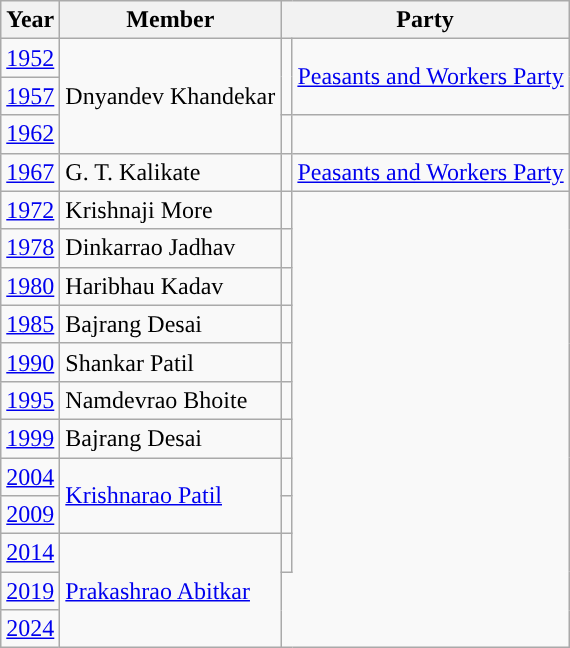<table class="wikitable">
<tr>
<th>Year</th>
<th>Member</th>
<th colspan="2">Party</th>
</tr>
<tr>
<td><a href='#'>1952</a></td>
<td rowspan="3">Dnyandev Khandekar</td>
<td rowspan="2" style="background-color: "></td>
<td rowspan="2"><a href='#'>Peasants and Workers Party</a></td>
</tr>
<tr>
<td><a href='#'>1957</a></td>
</tr>
<tr>
<td><a href='#'>1962</a></td>
<td></td>
</tr>
<tr>
<td><a href='#'>1967</a></td>
<td>G. T. Kalikate</td>
<td style="background-color: "></td>
<td><a href='#'>Peasants and Workers Party</a></td>
</tr>
<tr>
<td><a href='#'>1972</a></td>
<td>Krishnaji More</td>
<td></td>
</tr>
<tr>
<td><a href='#'>1978</a></td>
<td>Dinkarrao Jadhav</td>
<td></td>
</tr>
<tr>
<td><a href='#'>1980</a></td>
<td>Haribhau Kadav</td>
<td></td>
</tr>
<tr>
<td><a href='#'>1985</a></td>
<td>Bajrang Desai</td>
<td></td>
</tr>
<tr>
<td><a href='#'>1990</a></td>
<td>Shankar Patil</td>
<td></td>
</tr>
<tr>
<td><a href='#'>1995</a></td>
<td>Namdevrao Bhoite</td>
<td></td>
</tr>
<tr>
<td><a href='#'>1999</a></td>
<td>Bajrang Desai</td>
<td></td>
</tr>
<tr>
<td><a href='#'>2004</a></td>
<td rowspan="2"><a href='#'>Krishnarao Patil</a></td>
<td></td>
</tr>
<tr>
<td><a href='#'>2009</a></td>
<td></td>
</tr>
<tr>
<td><a href='#'>2014</a></td>
<td rowspan="3"><a href='#'>Prakashrao Abitkar</a></td>
<td></td>
</tr>
<tr>
<td><a href='#'>2019</a></td>
</tr>
<tr>
<td><a href='#'>2024</a></td>
</tr>
</table>
